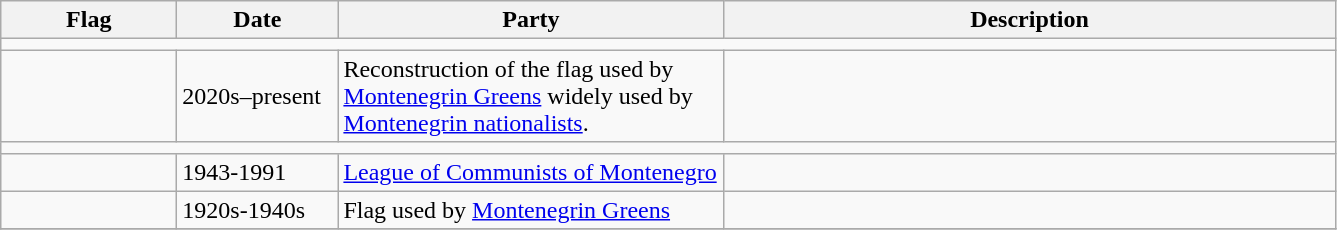<table class="wikitable" style="background:#f9f9f9">
<tr>
<th style="width:110px">Flag</th>
<th style="width:100px">Date</th>
<th style="width:250px">Party</th>
<th style="width:400px">Description</th>
</tr>
<tr>
<td colspan="4"></td>
</tr>
<tr>
<td></td>
<td>2020s–present</td>
<td>Reconstruction of the flag used by <a href='#'>Montenegrin Greens</a> widely used by <a href='#'>Montenegrin nationalists</a>.</td>
<td></td>
</tr>
<tr>
<td colspan="4"></td>
</tr>
<tr>
<td></td>
<td>1943-1991</td>
<td><a href='#'>League of Communists of Montenegro</a></td>
<td></td>
</tr>
<tr>
<td></td>
<td>1920s-1940s</td>
<td>Flag used by <a href='#'>Montenegrin Greens</a></td>
<td></td>
</tr>
<tr>
</tr>
</table>
